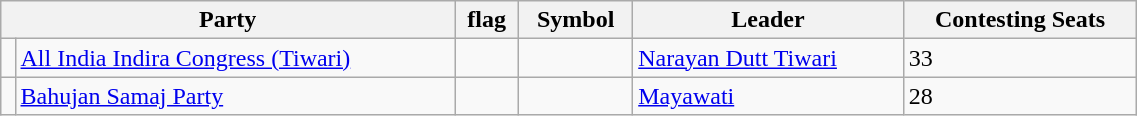<table class="wikitable" width="60%">
<tr>
<th colspan="2">Party</th>
<th>flag</th>
<th>Symbol</th>
<th>Leader</th>
<th>Contesting Seats</th>
</tr>
<tr>
<td></td>
<td><a href='#'>All India Indira Congress (Tiwari)</a></td>
<td></td>
<td></td>
<td><a href='#'>Narayan Dutt Tiwari</a></td>
<td>33</td>
</tr>
<tr>
<td></td>
<td><a href='#'>Bahujan Samaj Party</a></td>
<td></td>
<td></td>
<td><a href='#'>Mayawati</a></td>
<td>28</td>
</tr>
</table>
